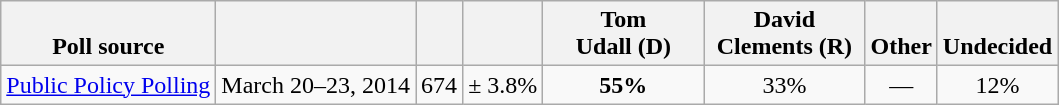<table class="wikitable" style="text-align:center">
<tr valign= bottom>
<th>Poll source</th>
<th></th>
<th></th>
<th></th>
<th style="width:100px;">Tom<br>Udall (D)</th>
<th style="width:100px;">David<br>Clements (R)</th>
<th>Other</th>
<th>Undecided</th>
</tr>
<tr>
<td align=left><a href='#'>Public Policy Polling</a></td>
<td>March 20–23, 2014</td>
<td>674</td>
<td>± 3.8%</td>
<td><strong>55%</strong></td>
<td>33%</td>
<td>—</td>
<td>12%</td>
</tr>
</table>
